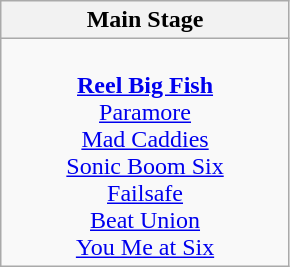<table class="wikitable">
<tr>
<th>Main Stage</th>
</tr>
<tr>
<td valign="top" align="center" width=185><br><strong><a href='#'>Reel Big Fish</a></strong>
<br><a href='#'>Paramore</a>
<br><a href='#'>Mad Caddies</a>
<br><a href='#'>Sonic Boom Six</a>
<br><a href='#'>Failsafe</a>
<br><a href='#'>Beat Union</a>
<br><a href='#'>You Me at Six</a></td>
</tr>
</table>
